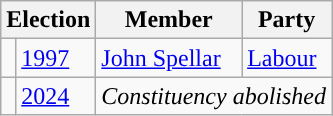<table class="wikitable">
<tr>
<th colspan="2">Election</th>
<th>Member</th>
<th>Party</th>
</tr>
<tr>
<td style="color:inherit;background-color: "></td>
<td><a href='#'>1997</a></td>
<td><a href='#'>John Spellar</a></td>
<td><a href='#'>Labour</a></td>
</tr>
<tr>
<td></td>
<td><a href='#'>2024</a></td>
<td colspan="2"><em>Constituency abolished</em></td>
</tr>
</table>
